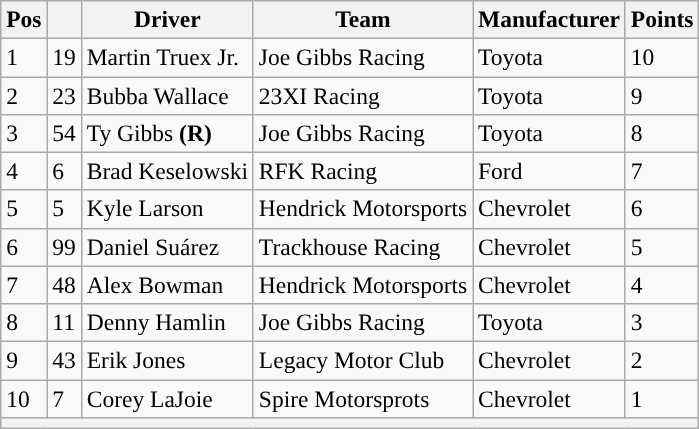<table class="wikitable" style="font-size:98%">
<tr>
<th>Pos</th>
<th></th>
<th>Driver</th>
<th>Team</th>
<th>Manufacturer</th>
<th>Points</th>
</tr>
<tr>
<td>1</td>
<td>19</td>
<td>Martin Truex Jr.</td>
<td>Joe Gibbs Racing</td>
<td>Toyota</td>
<td>10</td>
</tr>
<tr>
<td>2</td>
<td>23</td>
<td>Bubba Wallace</td>
<td>23XI Racing</td>
<td>Toyota</td>
<td>9</td>
</tr>
<tr>
<td>3</td>
<td>54</td>
<td>Ty Gibbs <strong>(R)</strong></td>
<td>Joe Gibbs Racing</td>
<td>Toyota</td>
<td>8</td>
</tr>
<tr>
<td>4</td>
<td>6</td>
<td>Brad Keselowski</td>
<td>RFK Racing</td>
<td>Ford</td>
<td>7</td>
</tr>
<tr>
<td>5</td>
<td>5</td>
<td>Kyle Larson</td>
<td>Hendrick Motorsports</td>
<td>Chevrolet</td>
<td>6</td>
</tr>
<tr>
<td>6</td>
<td>99</td>
<td>Daniel Suárez</td>
<td>Trackhouse Racing</td>
<td>Chevrolet</td>
<td>5</td>
</tr>
<tr>
<td>7</td>
<td>48</td>
<td>Alex Bowman</td>
<td>Hendrick Motorsports</td>
<td>Chevrolet</td>
<td>4</td>
</tr>
<tr>
<td>8</td>
<td>11</td>
<td>Denny Hamlin</td>
<td>Joe Gibbs Racing</td>
<td>Toyota</td>
<td>3</td>
</tr>
<tr>
<td>9</td>
<td>43</td>
<td>Erik Jones</td>
<td>Legacy Motor Club</td>
<td>Chevrolet</td>
<td>2</td>
</tr>
<tr>
<td>10</td>
<td>7</td>
<td>Corey LaJoie</td>
<td>Spire Motorsprots</td>
<td>Chevrolet</td>
<td>1</td>
</tr>
<tr>
<th colspan="6"></th>
</tr>
</table>
